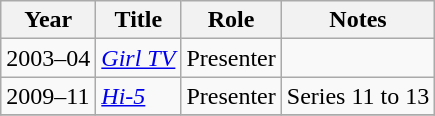<table class="wikitable sortable">
<tr>
<th scope="col">Year</th>
<th scope="col">Title</th>
<th scope="col">Role</th>
<th scope="col" class="unsortable">Notes</th>
</tr>
<tr>
<td>2003–04</td>
<td><em><a href='#'>Girl TV</a></em></td>
<td>Presenter</td>
<td></td>
</tr>
<tr>
<td>2009–11</td>
<td><em><a href='#'>Hi-5</a></em></td>
<td>Presenter</td>
<td>Series 11 to 13</td>
</tr>
<tr>
</tr>
</table>
